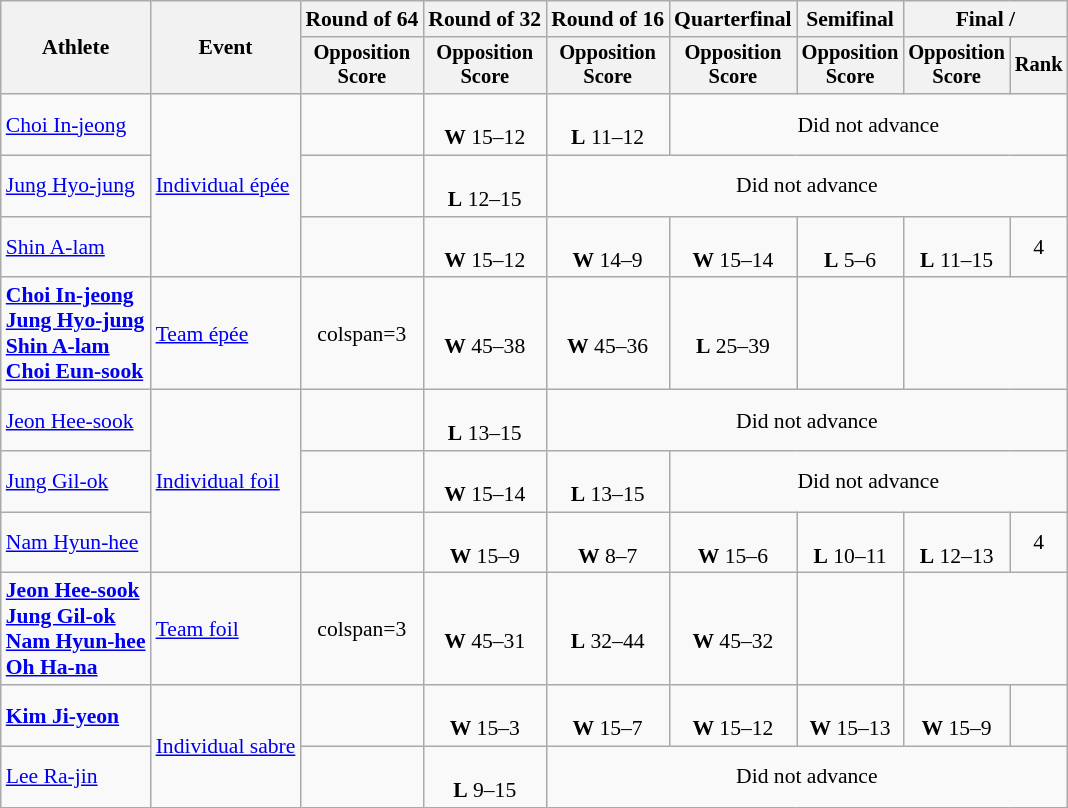<table class="wikitable" style="font-size:90%">
<tr>
<th rowspan=2>Athlete</th>
<th rowspan=2>Event</th>
<th>Round of 64</th>
<th>Round of 32</th>
<th>Round of 16</th>
<th>Quarterfinal</th>
<th>Semifinal</th>
<th colspan=2>Final / </th>
</tr>
<tr style="font-size:95%">
<th>Opposition <br> Score</th>
<th>Opposition <br> Score</th>
<th>Opposition <br> Score</th>
<th>Opposition <br> Score</th>
<th>Opposition <br> Score</th>
<th>Opposition <br> Score</th>
<th>Rank</th>
</tr>
<tr align=center>
<td align=left><a href='#'>Choi In-jeong</a></td>
<td align=left rowspan=3><a href='#'>Individual épée</a></td>
<td></td>
<td><br><strong>W</strong> 15–12</td>
<td><br><strong>L</strong> 11–12</td>
<td colspan=4>Did not advance</td>
</tr>
<tr align=center>
<td align=left><a href='#'>Jung Hyo-jung</a></td>
<td></td>
<td><br><strong>L</strong> 12–15</td>
<td colspan=5>Did not advance</td>
</tr>
<tr align=center>
<td align=left><a href='#'>Shin A-lam</a></td>
<td></td>
<td><br><strong>W</strong> 15–12</td>
<td><br><strong>W</strong> 14–9</td>
<td><br><strong>W</strong> 15–14</td>
<td><br><strong>L</strong> 5–6</td>
<td><br><strong>L</strong> 11–15</td>
<td>4</td>
</tr>
<tr align=center>
<td align=left><strong><a href='#'>Choi In-jeong</a><br><a href='#'>Jung Hyo-jung</a><br><a href='#'>Shin A-lam</a><br><a href='#'>Choi Eun-sook</a></strong></td>
<td align=left><a href='#'>Team épée</a></td>
<td>colspan=3 </td>
<td><br><strong>W</strong> 45–38</td>
<td><br><strong>W</strong> 45–36</td>
<td><br><strong>L</strong> 25–39</td>
<td></td>
</tr>
<tr align=center>
<td align=left><a href='#'>Jeon Hee-sook</a></td>
<td align=left rowspan=3><a href='#'>Individual foil</a></td>
<td></td>
<td><br><strong>L</strong> 13–15</td>
<td colspan=5>Did not advance</td>
</tr>
<tr align=center>
<td align=left><a href='#'>Jung Gil-ok</a></td>
<td></td>
<td><br><strong>W</strong> 15–14</td>
<td><br><strong>L</strong> 13–15</td>
<td colspan=4>Did not advance</td>
</tr>
<tr align=center>
<td align=left><a href='#'>Nam Hyun-hee</a></td>
<td></td>
<td><br><strong>W</strong> 15–9</td>
<td><br><strong>W</strong> 8–7</td>
<td><br><strong>W</strong> 15–6</td>
<td><br><strong>L</strong> 10–11</td>
<td><br><strong>L</strong> 12–13</td>
<td>4</td>
</tr>
<tr align=center>
<td align=left><strong><a href='#'>Jeon Hee-sook</a><br><a href='#'>Jung Gil-ok</a><br><a href='#'>Nam Hyun-hee</a><br><a href='#'>Oh Ha-na</a></strong></td>
<td align=left><a href='#'>Team foil</a></td>
<td>colspan=3 </td>
<td><br><strong>W</strong> 45–31</td>
<td><br><strong>L</strong> 32–44</td>
<td><br><strong>W</strong> 45–32</td>
<td></td>
</tr>
<tr align=center>
<td align=left><strong><a href='#'>Kim Ji-yeon</a></strong></td>
<td align=left rowspan=2><a href='#'>Individual sabre</a></td>
<td></td>
<td><br><strong>W</strong> 15–3</td>
<td><br><strong>W</strong> 15–7</td>
<td><br><strong>W</strong> 15–12</td>
<td><br><strong>W</strong> 15–13</td>
<td><br><strong>W</strong> 15–9</td>
<td></td>
</tr>
<tr align=center>
<td align=left><a href='#'>Lee Ra-jin</a></td>
<td></td>
<td><br><strong>L</strong> 9–15</td>
<td colspan=5>Did not advance</td>
</tr>
</table>
